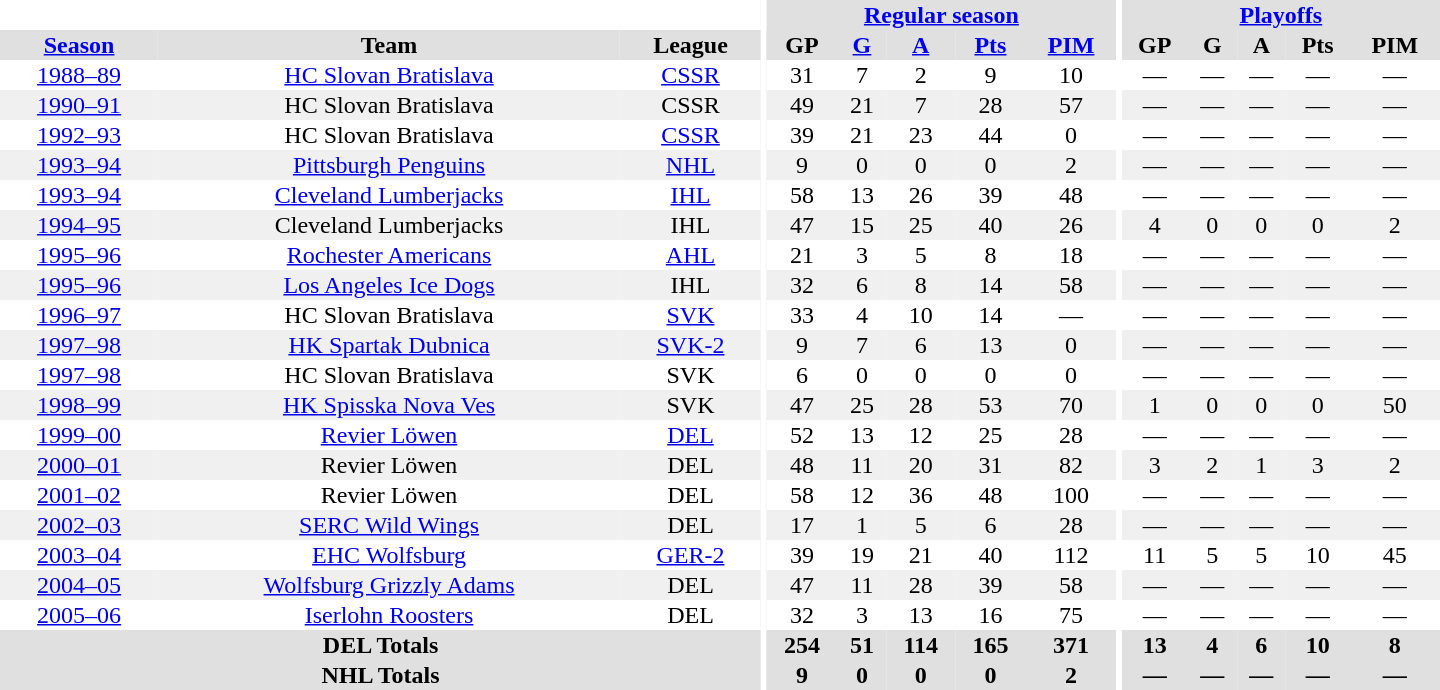<table border="0" cellpadding="1" cellspacing="0" style="text-align:center; width:60em">
<tr bgcolor="#e0e0e0">
<th colspan="3" bgcolor="#ffffff"></th>
<th rowspan="100" bgcolor="#ffffff"></th>
<th colspan="5"><a href='#'>Regular season</a></th>
<th rowspan="100" bgcolor="#ffffff"></th>
<th colspan="5"><a href='#'>Playoffs</a></th>
</tr>
<tr bgcolor="#e0e0e0">
<th><a href='#'>Season</a></th>
<th>Team</th>
<th>League</th>
<th>GP</th>
<th><a href='#'>G</a></th>
<th><a href='#'>A</a></th>
<th><a href='#'>Pts</a></th>
<th><a href='#'>PIM</a></th>
<th>GP</th>
<th>G</th>
<th>A</th>
<th>Pts</th>
<th>PIM</th>
</tr>
<tr>
<td><a href='#'>1988–89</a></td>
<td><a href='#'>HC Slovan Bratislava</a></td>
<td><a href='#'>CSSR</a></td>
<td>31</td>
<td>7</td>
<td>2</td>
<td>9</td>
<td>10</td>
<td>—</td>
<td>—</td>
<td>—</td>
<td>—</td>
<td>—</td>
</tr>
<tr bgcolor="#f0f0f0">
<td><a href='#'>1990–91</a></td>
<td>HC Slovan Bratislava</td>
<td>CSSR</td>
<td>49</td>
<td>21</td>
<td>7</td>
<td>28</td>
<td>57</td>
<td>—</td>
<td>—</td>
<td>—</td>
<td>—</td>
<td>—</td>
</tr>
<tr>
<td><a href='#'>1992–93</a></td>
<td>HC Slovan Bratislava</td>
<td><a href='#'>CSSR</a></td>
<td>39</td>
<td>21</td>
<td>23</td>
<td>44</td>
<td>0</td>
<td>—</td>
<td>—</td>
<td>—</td>
<td>—</td>
<td>—</td>
</tr>
<tr bgcolor="#f0f0f0">
<td><a href='#'>1993–94</a></td>
<td><a href='#'>Pittsburgh Penguins</a></td>
<td><a href='#'>NHL</a></td>
<td>9</td>
<td>0</td>
<td>0</td>
<td>0</td>
<td>2</td>
<td>—</td>
<td>—</td>
<td>—</td>
<td>—</td>
<td>—</td>
</tr>
<tr>
<td><a href='#'>1993–94</a></td>
<td><a href='#'>Cleveland Lumberjacks</a></td>
<td><a href='#'>IHL</a></td>
<td>58</td>
<td>13</td>
<td>26</td>
<td>39</td>
<td>48</td>
<td>—</td>
<td>—</td>
<td>—</td>
<td>—</td>
<td>—</td>
</tr>
<tr bgcolor="#f0f0f0">
<td><a href='#'>1994–95</a></td>
<td>Cleveland Lumberjacks</td>
<td>IHL</td>
<td>47</td>
<td>15</td>
<td>25</td>
<td>40</td>
<td>26</td>
<td>4</td>
<td>0</td>
<td>0</td>
<td>0</td>
<td>2</td>
</tr>
<tr>
<td><a href='#'>1995–96</a></td>
<td><a href='#'>Rochester Americans</a></td>
<td><a href='#'>AHL</a></td>
<td>21</td>
<td>3</td>
<td>5</td>
<td>8</td>
<td>18</td>
<td>—</td>
<td>—</td>
<td>—</td>
<td>—</td>
<td>—</td>
</tr>
<tr bgcolor="#f0f0f0">
<td><a href='#'>1995–96</a></td>
<td><a href='#'>Los Angeles Ice Dogs</a></td>
<td>IHL</td>
<td>32</td>
<td>6</td>
<td>8</td>
<td>14</td>
<td>58</td>
<td>—</td>
<td>—</td>
<td>—</td>
<td>—</td>
<td>—</td>
</tr>
<tr>
<td><a href='#'>1996–97</a></td>
<td>HC Slovan Bratislava</td>
<td><a href='#'>SVK</a></td>
<td>33</td>
<td>4</td>
<td>10</td>
<td>14</td>
<td>—</td>
<td>—</td>
<td>—</td>
<td>—</td>
<td>—</td>
<td>—</td>
</tr>
<tr bgcolor="#f0f0f0">
<td><a href='#'>1997–98</a></td>
<td><a href='#'>HK Spartak Dubnica</a></td>
<td><a href='#'>SVK-2</a></td>
<td>9</td>
<td>7</td>
<td>6</td>
<td>13</td>
<td>0</td>
<td>—</td>
<td>—</td>
<td>—</td>
<td>—</td>
<td>—</td>
</tr>
<tr>
<td><a href='#'>1997–98</a></td>
<td>HC Slovan Bratislava</td>
<td>SVK</td>
<td>6</td>
<td>0</td>
<td>0</td>
<td>0</td>
<td>0</td>
<td>—</td>
<td>—</td>
<td>—</td>
<td>—</td>
<td>—</td>
</tr>
<tr bgcolor="#f0f0f0">
<td><a href='#'>1998–99</a></td>
<td><a href='#'>HK Spisska Nova Ves</a></td>
<td>SVK</td>
<td>47</td>
<td>25</td>
<td>28</td>
<td>53</td>
<td>70</td>
<td>1</td>
<td>0</td>
<td>0</td>
<td>0</td>
<td>50</td>
</tr>
<tr>
<td><a href='#'>1999–00</a></td>
<td><a href='#'>Revier Löwen</a></td>
<td><a href='#'>DEL</a></td>
<td>52</td>
<td>13</td>
<td>12</td>
<td>25</td>
<td>28</td>
<td>—</td>
<td>—</td>
<td>—</td>
<td>—</td>
<td>—</td>
</tr>
<tr bgcolor="#f0f0f0">
<td><a href='#'>2000–01</a></td>
<td>Revier Löwen</td>
<td>DEL</td>
<td>48</td>
<td>11</td>
<td>20</td>
<td>31</td>
<td>82</td>
<td>3</td>
<td>2</td>
<td>1</td>
<td>3</td>
<td>2</td>
</tr>
<tr>
<td><a href='#'>2001–02</a></td>
<td>Revier Löwen</td>
<td>DEL</td>
<td>58</td>
<td>12</td>
<td>36</td>
<td>48</td>
<td>100</td>
<td>—</td>
<td>—</td>
<td>—</td>
<td>—</td>
<td>—</td>
</tr>
<tr bgcolor="#f0f0f0">
<td><a href='#'>2002–03</a></td>
<td><a href='#'>SERC Wild Wings</a></td>
<td>DEL</td>
<td>17</td>
<td>1</td>
<td>5</td>
<td>6</td>
<td>28</td>
<td>—</td>
<td>—</td>
<td>—</td>
<td>—</td>
<td>—</td>
</tr>
<tr>
<td><a href='#'>2003–04</a></td>
<td><a href='#'>EHC Wolfsburg</a></td>
<td><a href='#'>GER-2</a></td>
<td>39</td>
<td>19</td>
<td>21</td>
<td>40</td>
<td>112</td>
<td>11</td>
<td>5</td>
<td>5</td>
<td>10</td>
<td>45</td>
</tr>
<tr bgcolor="#f0f0f0">
<td><a href='#'>2004–05</a></td>
<td><a href='#'>Wolfsburg Grizzly Adams</a></td>
<td>DEL</td>
<td>47</td>
<td>11</td>
<td>28</td>
<td>39</td>
<td>58</td>
<td>—</td>
<td>—</td>
<td>—</td>
<td>—</td>
<td>—</td>
</tr>
<tr>
<td><a href='#'>2005–06</a></td>
<td><a href='#'>Iserlohn Roosters</a></td>
<td>DEL</td>
<td>32</td>
<td>3</td>
<td>13</td>
<td>16</td>
<td>75</td>
<td>—</td>
<td>—</td>
<td>—</td>
<td>—</td>
<td>—</td>
</tr>
<tr bgcolor="#e0e0e0">
<th colspan="3">DEL Totals</th>
<th>254</th>
<th>51</th>
<th>114</th>
<th>165</th>
<th>371</th>
<th>13</th>
<th>4</th>
<th>6</th>
<th>10</th>
<th>8</th>
</tr>
<tr bgcolor="#e0e0e0">
<th colspan="3">NHL Totals</th>
<th>9</th>
<th>0</th>
<th>0</th>
<th>0</th>
<th>2</th>
<th>—</th>
<th>—</th>
<th>—</th>
<th>—</th>
<th>—</th>
</tr>
</table>
